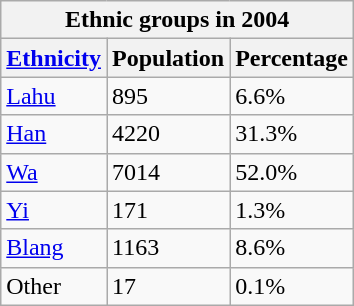<table class="wikitable">
<tr>
<th style="text-align:center;" colspan="3">Ethnic groups in 2004</th>
</tr>
<tr>
<th><a href='#'>Ethnicity</a></th>
<th>Population</th>
<th>Percentage</th>
</tr>
<tr>
<td><a href='#'>Lahu</a></td>
<td>895</td>
<td>6.6%</td>
</tr>
<tr>
<td><a href='#'>Han</a></td>
<td>4220</td>
<td>31.3%</td>
</tr>
<tr>
<td><a href='#'>Wa</a></td>
<td>7014</td>
<td>52.0%</td>
</tr>
<tr>
<td><a href='#'>Yi</a></td>
<td>171</td>
<td>1.3%</td>
</tr>
<tr>
<td><a href='#'>Blang</a></td>
<td>1163</td>
<td>8.6%</td>
</tr>
<tr>
<td>Other</td>
<td>17</td>
<td>0.1%</td>
</tr>
</table>
